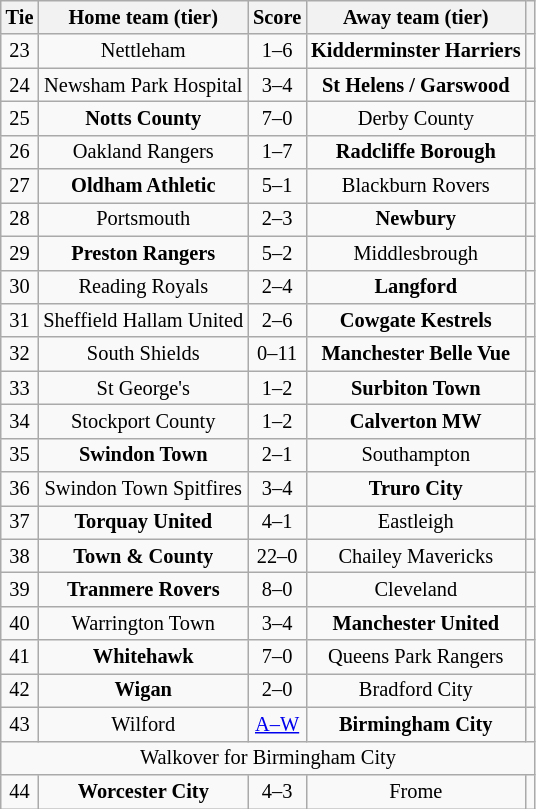<table class="wikitable" style="text-align:center; font-size:85%">
<tr>
<th>Tie</th>
<th>Home team (tier)</th>
<th>Score</th>
<th>Away team (tier)</th>
<th></th>
</tr>
<tr>
<td align="center">23</td>
<td>Nettleham</td>
<td align="center">1–6</td>
<td><strong>Kidderminster Harriers</strong></td>
<td></td>
</tr>
<tr>
<td align="center">24</td>
<td>Newsham Park Hospital</td>
<td align="center">3–4</td>
<td><strong>St Helens / Garswood</strong></td>
<td></td>
</tr>
<tr>
<td align="center">25</td>
<td><strong>Notts County</strong></td>
<td align="center">7–0</td>
<td>Derby County</td>
<td></td>
</tr>
<tr>
<td align="center">26</td>
<td>Oakland Rangers</td>
<td align="center">1–7</td>
<td><strong>Radcliffe Borough</strong></td>
<td></td>
</tr>
<tr>
<td align="center">27</td>
<td><strong>Oldham Athletic</strong></td>
<td align="center">5–1</td>
<td>Blackburn Rovers</td>
<td></td>
</tr>
<tr>
<td align="center">28</td>
<td>Portsmouth</td>
<td align="center">2–3</td>
<td><strong>Newbury</strong></td>
<td></td>
</tr>
<tr>
<td align="center">29</td>
<td><strong>Preston Rangers</strong></td>
<td align="center">5–2</td>
<td>Middlesbrough</td>
<td></td>
</tr>
<tr>
<td align="center">30</td>
<td>Reading Royals</td>
<td align="center">2–4</td>
<td><strong>Langford</strong></td>
<td></td>
</tr>
<tr>
<td align="center">31</td>
<td>Sheffield Hallam United</td>
<td align="center">2–6</td>
<td><strong>Cowgate Kestrels</strong></td>
<td></td>
</tr>
<tr>
<td align="center">32</td>
<td>South Shields</td>
<td align="center">0–11</td>
<td><strong>Manchester Belle Vue</strong></td>
<td></td>
</tr>
<tr>
<td align="center">33</td>
<td>St George's</td>
<td align="center">1–2</td>
<td><strong>Surbiton Town</strong></td>
<td></td>
</tr>
<tr>
<td align="center">34</td>
<td>Stockport County</td>
<td align="center">1–2</td>
<td><strong>Calverton MW</strong></td>
<td></td>
</tr>
<tr>
<td align="center">35</td>
<td><strong>Swindon Town</strong></td>
<td align="center">2–1 </td>
<td>Southampton</td>
<td></td>
</tr>
<tr>
<td align="center">36</td>
<td>Swindon Town Spitfires</td>
<td align="center">3–4</td>
<td><strong>Truro City</strong></td>
<td></td>
</tr>
<tr>
<td align="center">37</td>
<td><strong>Torquay United</strong></td>
<td align="center">4–1</td>
<td>Eastleigh</td>
<td></td>
</tr>
<tr>
<td align="center">38</td>
<td><strong>Town & County</strong></td>
<td align="center">22–0</td>
<td>Chailey Mavericks</td>
<td></td>
</tr>
<tr>
<td align="center">39</td>
<td><strong>Tranmere Rovers</strong></td>
<td align="center">8–0</td>
<td>Cleveland</td>
<td></td>
</tr>
<tr>
<td align="center">40</td>
<td>Warrington Town</td>
<td align="center">3–4</td>
<td><strong>Manchester United</strong></td>
<td></td>
</tr>
<tr>
<td align="center">41</td>
<td><strong>Whitehawk</strong></td>
<td align="center">7–0</td>
<td>Queens Park Rangers</td>
<td></td>
</tr>
<tr>
<td align="center">42</td>
<td><strong>Wigan</strong></td>
<td align="center">2–0</td>
<td>Bradford City</td>
<td></td>
</tr>
<tr>
<td align="center">43</td>
<td>Wilford</td>
<td align="center"><a href='#'>A–W</a></td>
<td><strong>Birmingham City</strong></td>
<td></td>
</tr>
<tr>
<td colspan="5" align="center">Walkover for Birmingham City</td>
</tr>
<tr>
<td align="center">44</td>
<td><strong>Worcester City</strong></td>
<td align="center">4–3</td>
<td>Frome</td>
<td></td>
</tr>
</table>
